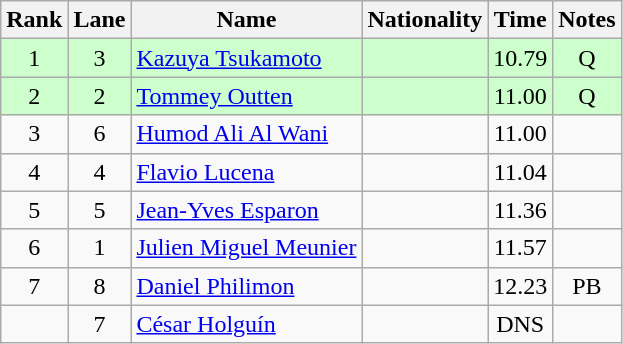<table class="wikitable sortable" style="text-align:center">
<tr>
<th>Rank</th>
<th>Lane</th>
<th>Name</th>
<th>Nationality</th>
<th>Time</th>
<th>Notes</th>
</tr>
<tr bgcolor=ccffcc>
<td align=center>1</td>
<td align=center>3</td>
<td align=left><a href='#'>Kazuya Tsukamoto</a></td>
<td align=left></td>
<td>10.79</td>
<td>Q</td>
</tr>
<tr bgcolor=ccffcc>
<td align=center>2</td>
<td align=center>2</td>
<td align=left><a href='#'>Tommey Outten</a></td>
<td align=left></td>
<td>11.00</td>
<td>Q</td>
</tr>
<tr>
<td align=center>3</td>
<td align=center>6</td>
<td align=left><a href='#'>Humod Ali Al Wani</a></td>
<td align=left></td>
<td>11.00</td>
<td></td>
</tr>
<tr>
<td align=center>4</td>
<td align=center>4</td>
<td align=left><a href='#'>Flavio Lucena</a></td>
<td align=left></td>
<td>11.04</td>
<td></td>
</tr>
<tr>
<td align=center>5</td>
<td align=center>5</td>
<td align=left><a href='#'>Jean-Yves Esparon</a></td>
<td align=left></td>
<td>11.36</td>
<td></td>
</tr>
<tr>
<td align=center>6</td>
<td align=center>1</td>
<td align=left><a href='#'>Julien Miguel Meunier</a></td>
<td align=left></td>
<td>11.57</td>
<td></td>
</tr>
<tr>
<td align=center>7</td>
<td align=center>8</td>
<td align=left><a href='#'>Daniel Philimon</a></td>
<td align=left></td>
<td>12.23</td>
<td>PB</td>
</tr>
<tr>
<td align=center></td>
<td align=center>7</td>
<td align=left><a href='#'>César Holguín</a></td>
<td align=left></td>
<td>DNS</td>
<td></td>
</tr>
</table>
